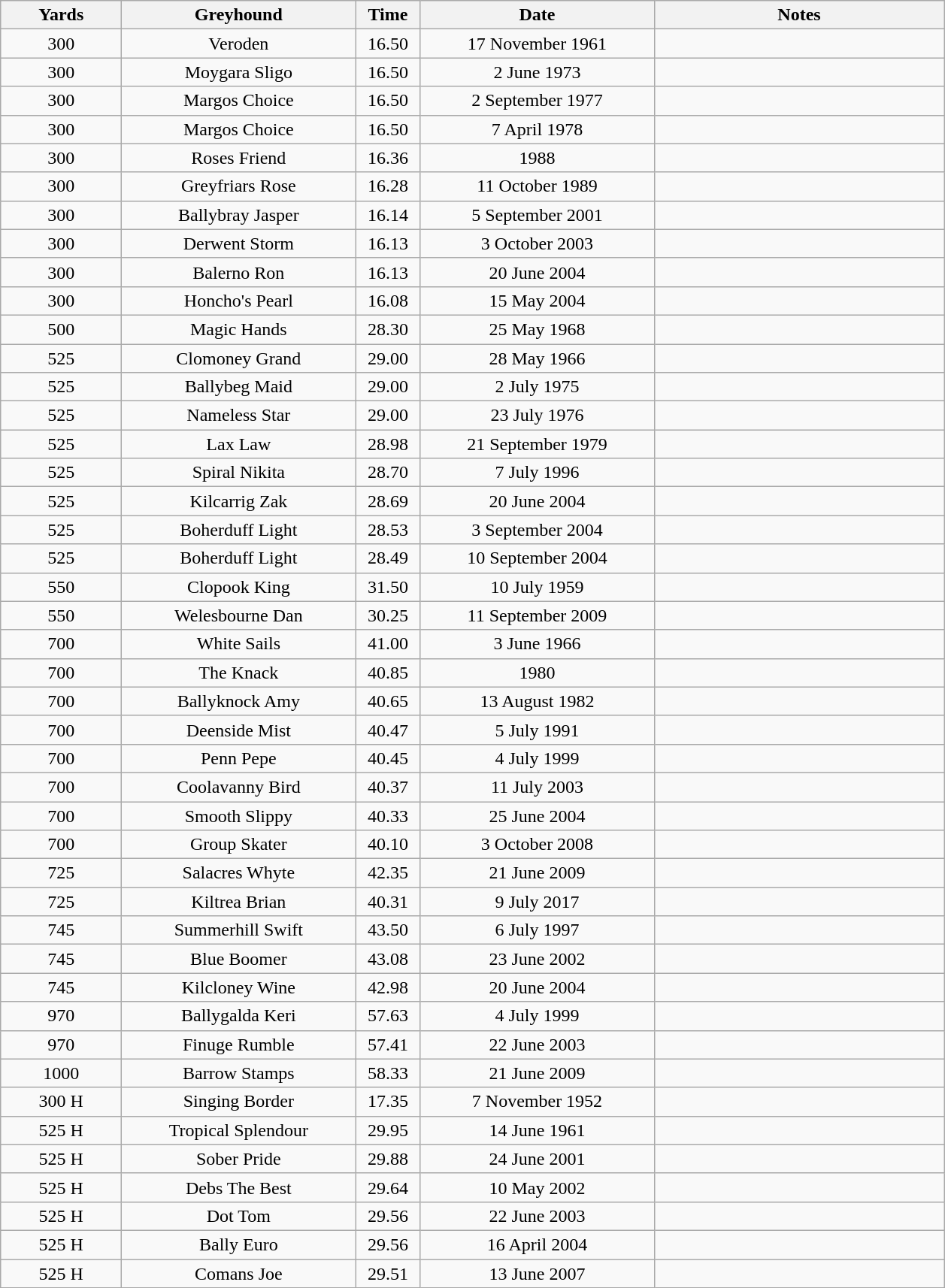<table class="wikitable" style="font-size: 100%">
<tr>
<th width=100>Yards</th>
<th width=200>Greyhound</th>
<th width=50>Time</th>
<th width=200>Date</th>
<th width=250>Notes</th>
</tr>
<tr align=center>
<td>300</td>
<td>Veroden</td>
<td>16.50</td>
<td>17 November 1961</td>
<td></td>
</tr>
<tr align=center>
<td>300</td>
<td>Moygara Sligo</td>
<td>16.50</td>
<td>2 June 1973</td>
<td></td>
</tr>
<tr align=center>
<td>300</td>
<td>Margos Choice</td>
<td>16.50</td>
<td>2 September 1977</td>
<td></td>
</tr>
<tr align=center>
<td>300</td>
<td>Margos Choice</td>
<td>16.50</td>
<td>7 April 1978</td>
<td></td>
</tr>
<tr align=center>
<td>300</td>
<td>Roses Friend</td>
<td>16.36</td>
<td>1988</td>
<td></td>
</tr>
<tr align=center>
<td>300</td>
<td>Greyfriars Rose</td>
<td>16.28</td>
<td>11 October 1989</td>
<td></td>
</tr>
<tr align=center>
<td>300</td>
<td>Ballybray Jasper</td>
<td>16.14</td>
<td>5 September 2001</td>
<td></td>
</tr>
<tr align=center>
<td>300</td>
<td>Derwent Storm</td>
<td>16.13</td>
<td>3 October 2003</td>
<td></td>
</tr>
<tr align=center>
<td>300</td>
<td>Balerno Ron</td>
<td>16.13</td>
<td>20 June 2004</td>
<td></td>
</tr>
<tr align=center>
<td>300</td>
<td>Honcho's Pearl</td>
<td>16.08</td>
<td>15 May 2004</td>
<td></td>
</tr>
<tr align=center>
<td>500</td>
<td>Magic Hands</td>
<td>28.30</td>
<td>25 May 1968</td>
<td></td>
</tr>
<tr align=center>
<td>525</td>
<td>Clomoney Grand</td>
<td>29.00</td>
<td>28 May 1966</td>
<td></td>
</tr>
<tr align=center>
<td>525</td>
<td>Ballybeg Maid</td>
<td>29.00</td>
<td>2 July 1975</td>
<td></td>
</tr>
<tr align=center>
<td>525</td>
<td>Nameless Star</td>
<td>29.00</td>
<td>23 July 1976</td>
<td></td>
</tr>
<tr align=center>
<td>525</td>
<td>Lax Law</td>
<td>28.98</td>
<td>21 September 1979</td>
<td></td>
</tr>
<tr align=center>
<td>525</td>
<td>Spiral Nikita</td>
<td>28.70</td>
<td>7 July 1996</td>
<td></td>
</tr>
<tr align=center>
<td>525</td>
<td>Kilcarrig Zak</td>
<td>28.69</td>
<td>20 June 2004</td>
<td></td>
</tr>
<tr align=center>
<td>525</td>
<td>Boherduff Light</td>
<td>28.53</td>
<td>3 September 2004</td>
<td></td>
</tr>
<tr align=center>
<td>525</td>
<td>Boherduff Light</td>
<td>28.49</td>
<td>10 September 2004</td>
<td></td>
</tr>
<tr align=center>
<td>550</td>
<td>Clopook King</td>
<td>31.50</td>
<td>10 July 1959</td>
<td></td>
</tr>
<tr align=center>
<td>550</td>
<td>Welesbourne Dan</td>
<td>30.25</td>
<td>11 September 2009</td>
<td></td>
</tr>
<tr align=center>
<td>700</td>
<td>White Sails</td>
<td>41.00</td>
<td>3 June 1966</td>
<td></td>
</tr>
<tr align=center>
<td>700</td>
<td>The Knack</td>
<td>40.85</td>
<td>1980</td>
<td></td>
</tr>
<tr align=center>
<td>700</td>
<td>Ballyknock Amy</td>
<td>40.65</td>
<td>13 August 1982</td>
<td></td>
</tr>
<tr align=center>
<td>700</td>
<td>Deenside Mist</td>
<td>40.47</td>
<td>5 July 1991</td>
<td></td>
</tr>
<tr align=center>
<td>700</td>
<td>Penn Pepe</td>
<td>40.45</td>
<td>4 July 1999</td>
<td></td>
</tr>
<tr align=center>
<td>700</td>
<td>Coolavanny Bird</td>
<td>40.37</td>
<td>11 July 2003</td>
<td></td>
</tr>
<tr align=center>
<td>700</td>
<td>Smooth Slippy</td>
<td>40.33</td>
<td>25 June 2004</td>
<td></td>
</tr>
<tr align=center>
<td>700</td>
<td>Group Skater</td>
<td>40.10</td>
<td>3 October 2008</td>
<td></td>
</tr>
<tr align=center>
<td>725</td>
<td>Salacres Whyte</td>
<td>42.35</td>
<td>21 June 2009</td>
<td></td>
</tr>
<tr align=center>
<td>725</td>
<td>Kiltrea Brian</td>
<td>40.31</td>
<td>9 July 2017</td>
<td></td>
</tr>
<tr align=center>
<td>745</td>
<td>Summerhill Swift</td>
<td>43.50</td>
<td>6 July 1997</td>
<td></td>
</tr>
<tr align=center>
<td>745</td>
<td>Blue Boomer</td>
<td>43.08</td>
<td>23 June 2002</td>
<td></td>
</tr>
<tr align=center>
<td>745</td>
<td>Kilcloney Wine</td>
<td>42.98</td>
<td>20 June 2004</td>
<td></td>
</tr>
<tr align=center>
<td>970</td>
<td>Ballygalda Keri</td>
<td>57.63</td>
<td>4 July 1999</td>
<td></td>
</tr>
<tr align=center>
<td>970</td>
<td>Finuge Rumble</td>
<td>57.41</td>
<td>22 June 2003</td>
<td></td>
</tr>
<tr align=center>
<td>1000</td>
<td>Barrow Stamps</td>
<td>58.33</td>
<td>21 June 2009</td>
<td></td>
</tr>
<tr align=center>
<td>300 H</td>
<td>Singing Border</td>
<td>17.35</td>
<td>7 November 1952</td>
<td></td>
</tr>
<tr align=center>
<td>525 H</td>
<td>Tropical Splendour</td>
<td>29.95</td>
<td>14 June 1961</td>
<td></td>
</tr>
<tr align=center>
<td>525 H</td>
<td>Sober Pride</td>
<td>29.88</td>
<td>24 June 2001</td>
<td></td>
</tr>
<tr align=center>
<td>525 H</td>
<td>Debs The Best</td>
<td>29.64</td>
<td>10 May 2002</td>
<td></td>
</tr>
<tr align=center>
<td>525 H</td>
<td>Dot Tom</td>
<td>29.56</td>
<td>22 June 2003</td>
<td></td>
</tr>
<tr align=center>
<td>525 H</td>
<td>Bally Euro</td>
<td>29.56</td>
<td>16 April 2004</td>
<td></td>
</tr>
<tr align=center>
<td>525 H</td>
<td>Comans Joe</td>
<td>29.51</td>
<td>13 June 2007</td>
<td></td>
</tr>
</table>
